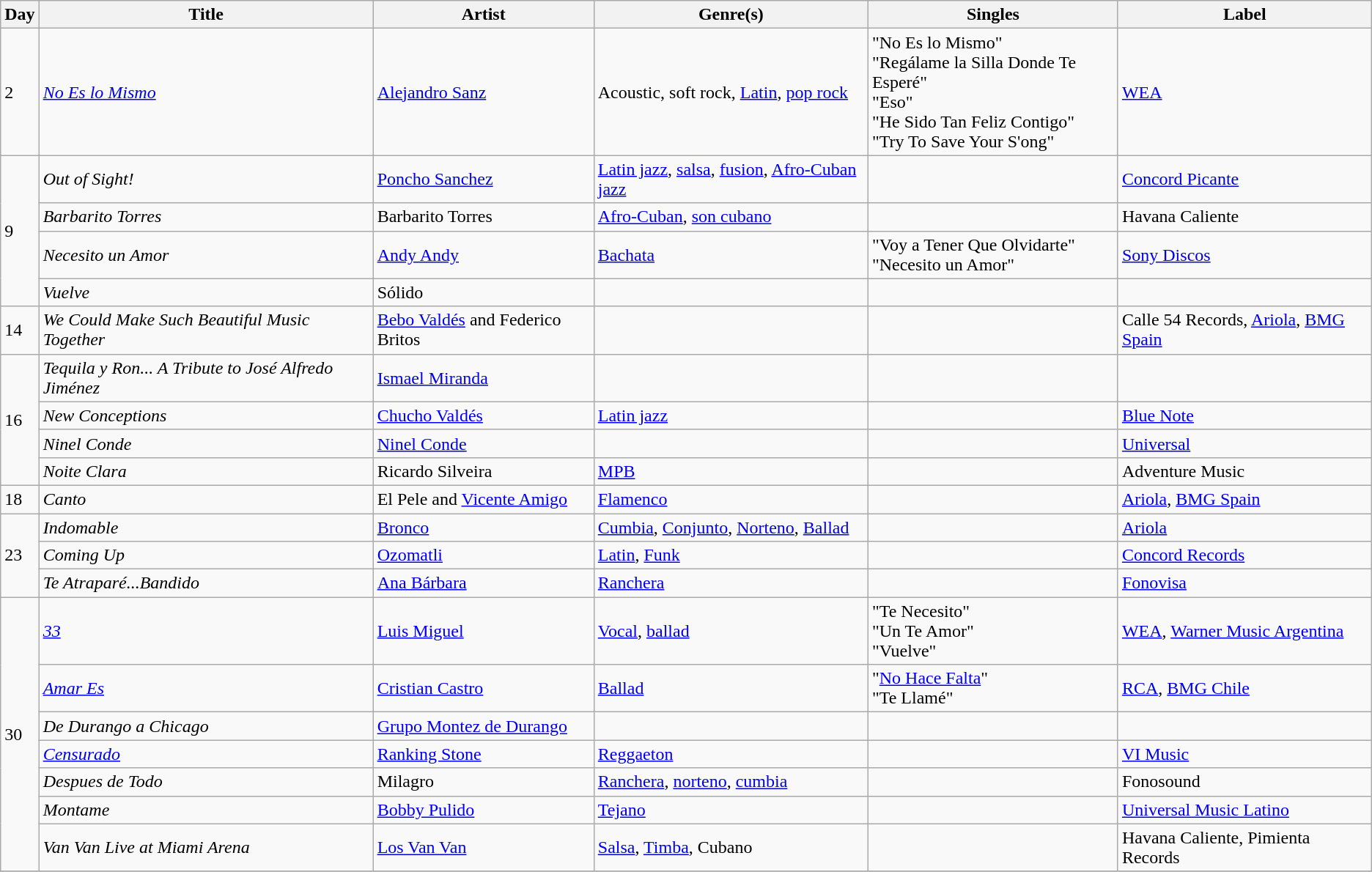<table class="wikitable sortable" style="text-align: left;">
<tr>
<th>Day</th>
<th>Title</th>
<th>Artist</th>
<th>Genre(s)</th>
<th>Singles</th>
<th>Label</th>
</tr>
<tr>
<td>2</td>
<td><em><a href='#'>No Es lo Mismo</a></em></td>
<td><a href='#'>Alejandro Sanz</a></td>
<td>Acoustic, soft rock, <a href='#'>Latin</a>, <a href='#'>pop rock</a></td>
<td>"No Es lo Mismo"<br>"Regálame la Silla Donde Te Esperé"<br>"Eso"<br>"He Sido Tan Feliz Contigo"<br>"Try To Save Your S'ong"</td>
<td><a href='#'>WEA</a></td>
</tr>
<tr>
<td rowspan="4">9</td>
<td><em>Out of Sight!</em></td>
<td><a href='#'>Poncho Sanchez</a></td>
<td><a href='#'>Latin jazz</a>, <a href='#'>salsa</a>, <a href='#'>fusion</a>, <a href='#'>Afro-Cuban jazz</a></td>
<td></td>
<td><a href='#'>Concord Picante</a></td>
</tr>
<tr>
<td><em>Barbarito Torres</em></td>
<td>Barbarito Torres</td>
<td><a href='#'>Afro-Cuban</a>, <a href='#'>son cubano</a></td>
<td></td>
<td>Havana Caliente</td>
</tr>
<tr>
<td><em>Necesito un Amor</em></td>
<td><a href='#'>Andy Andy</a></td>
<td><a href='#'>Bachata</a></td>
<td>"Voy a Tener Que Olvidarte"<br>"Necesito un Amor"</td>
<td><a href='#'>Sony Discos</a></td>
</tr>
<tr>
<td><em>Vuelve</em></td>
<td>Sólido</td>
<td></td>
<td></td>
<td></td>
</tr>
<tr>
<td>14</td>
<td><em>We Could Make Such Beautiful Music Together</em></td>
<td><a href='#'>Bebo Valdés</a> and Federico Britos</td>
<td></td>
<td></td>
<td>Calle 54 Records, <a href='#'>Ariola</a>, <a href='#'>BMG Spain</a></td>
</tr>
<tr>
<td rowspan="4">16</td>
<td><em>Tequila y Ron... A Tribute to José Alfredo Jiménez</em></td>
<td><a href='#'>Ismael Miranda</a></td>
<td></td>
<td></td>
<td></td>
</tr>
<tr>
<td><em>New Conceptions</em></td>
<td><a href='#'>Chucho Valdés</a></td>
<td><a href='#'>Latin jazz</a></td>
<td></td>
<td><a href='#'>Blue Note</a></td>
</tr>
<tr>
<td><em>Ninel Conde</em></td>
<td><a href='#'>Ninel Conde</a></td>
<td></td>
<td></td>
<td><a href='#'>Universal</a></td>
</tr>
<tr>
<td><em>Noite Clara</em></td>
<td>Ricardo Silveira</td>
<td><a href='#'>MPB</a></td>
<td></td>
<td>Adventure Music</td>
</tr>
<tr>
<td>18</td>
<td><em>Canto</em></td>
<td>El Pele and <a href='#'>Vicente Amigo</a></td>
<td><a href='#'>Flamenco</a></td>
<td></td>
<td><a href='#'>Ariola</a>, <a href='#'>BMG Spain</a></td>
</tr>
<tr>
<td rowspan="3">23</td>
<td><em>Indomable</em></td>
<td><a href='#'>Bronco</a></td>
<td><a href='#'>Cumbia</a>, <a href='#'>Conjunto</a>, <a href='#'>Norteno</a>, <a href='#'>Ballad</a></td>
<td></td>
<td><a href='#'>Ariola</a></td>
</tr>
<tr>
<td><em>Coming Up</em></td>
<td><a href='#'>Ozomatli</a></td>
<td><a href='#'>Latin</a>, <a href='#'>Funk</a></td>
<td></td>
<td><a href='#'>Concord Records</a></td>
</tr>
<tr>
<td><em>Te Atraparé...Bandido</em></td>
<td><a href='#'>Ana Bárbara</a></td>
<td><a href='#'>Ranchera</a></td>
<td></td>
<td><a href='#'>Fonovisa</a></td>
</tr>
<tr>
<td rowspan="7">30</td>
<td><em><a href='#'>33</a></em></td>
<td><a href='#'>Luis Miguel</a></td>
<td><a href='#'>Vocal</a>, <a href='#'>ballad</a></td>
<td>"Te Necesito"<br>"Un Te Amor"<br>"Vuelve"</td>
<td><a href='#'>WEA</a>, <a href='#'>Warner Music Argentina</a></td>
</tr>
<tr>
<td><em><a href='#'>Amar Es</a></em></td>
<td><a href='#'>Cristian Castro</a></td>
<td><a href='#'>Ballad</a></td>
<td>"<a href='#'>No Hace Falta</a>"<br>"Te Llamé"</td>
<td><a href='#'>RCA</a>, <a href='#'>BMG Chile</a></td>
</tr>
<tr>
<td><em>De Durango a Chicago</em></td>
<td><a href='#'>Grupo Montez de Durango</a></td>
<td></td>
<td></td>
<td></td>
</tr>
<tr>
<td><em><a href='#'>Censurado</a></em></td>
<td><a href='#'>Ranking Stone</a></td>
<td><a href='#'>Reggaeton</a></td>
<td></td>
<td><a href='#'>VI Music</a></td>
</tr>
<tr>
<td><em>Despues de Todo</em></td>
<td>Milagro</td>
<td><a href='#'>Ranchera</a>, <a href='#'>norteno</a>, <a href='#'>cumbia</a></td>
<td></td>
<td>Fonosound</td>
</tr>
<tr>
<td><em>Montame</em></td>
<td><a href='#'>Bobby Pulido</a></td>
<td><a href='#'>Tejano</a></td>
<td></td>
<td><a href='#'>Universal Music Latino</a></td>
</tr>
<tr>
<td><em>Van Van Live at Miami Arena</em></td>
<td><a href='#'>Los Van Van</a></td>
<td><a href='#'>Salsa</a>, <a href='#'>Timba</a>, Cubano</td>
<td></td>
<td>Havana Caliente, Pimienta Records</td>
</tr>
<tr>
</tr>
</table>
